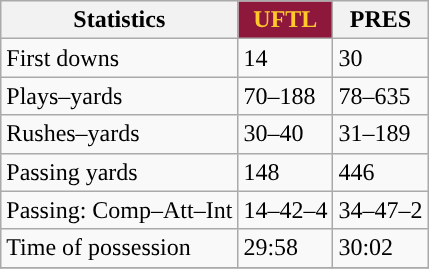<table class="wikitable">
<tr>
<th>Statistics</th>
<th style="background:#8e183c; color:#ffc82b">UFTL</th>
<th>PRES</th>
</tr>
<tr>
<td>First downs</td>
<td>14</td>
<td>30</td>
</tr>
<tr>
<td>Plays–yards</td>
<td>70–188</td>
<td>78–635</td>
</tr>
<tr>
<td>Rushes–yards</td>
<td>30–40</td>
<td>31–189</td>
</tr>
<tr>
<td>Passing yards</td>
<td>148</td>
<td>446</td>
</tr>
<tr>
<td>Passing: Comp–Att–Int</td>
<td>14–42–4</td>
<td>34–47–2</td>
</tr>
<tr>
<td>Time of possession</td>
<td>29:58</td>
<td>30:02</td>
</tr>
<tr>
</tr>
</table>
